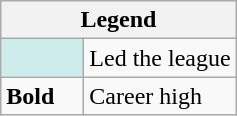<table class="wikitable mw-collapsible">
<tr>
<th colspan="2">Legend</th>
</tr>
<tr>
<td style="background:#cfecec; width:3em;"></td>
<td>Led the league</td>
</tr>
<tr>
<td><strong>Bold</strong></td>
<td>Career high</td>
</tr>
</table>
